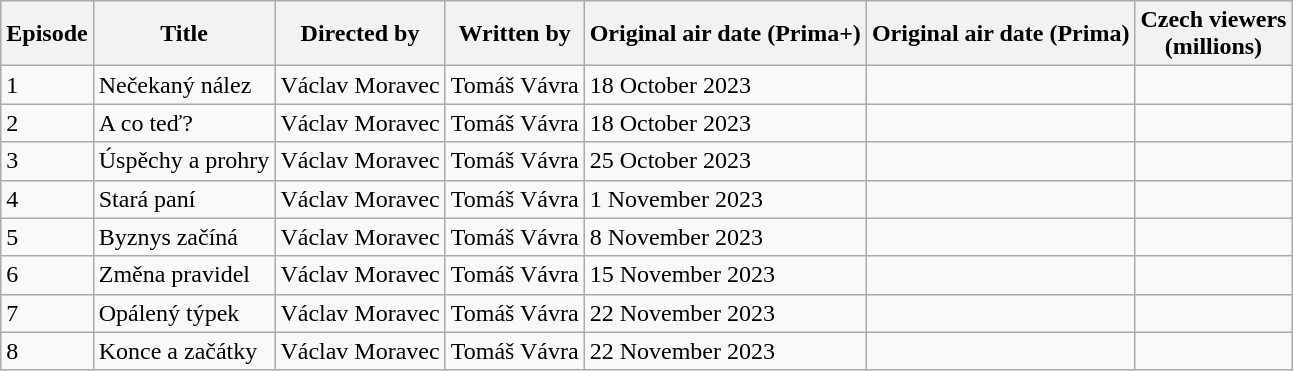<table class="wikitable">
<tr>
<th>Episode</th>
<th>Title</th>
<th>Directed by</th>
<th>Written by</th>
<th>Original air date (Prima+)</th>
<th>Original air date (Prima)</th>
<th>Czech viewers<br>(millions)</th>
</tr>
<tr>
<td>1</td>
<td>Nečekaný nález</td>
<td>Václav Moravec</td>
<td>Tomáš Vávra</td>
<td>18 October 2023</td>
<td></td>
<td></td>
</tr>
<tr>
<td>2</td>
<td>A co teď?</td>
<td>Václav Moravec</td>
<td>Tomáš Vávra</td>
<td>18 October 2023</td>
<td></td>
<td></td>
</tr>
<tr>
<td>3</td>
<td>Úspěchy a prohry</td>
<td>Václav Moravec</td>
<td>Tomáš Vávra</td>
<td>25 October 2023</td>
<td></td>
<td></td>
</tr>
<tr>
<td>4</td>
<td>Stará paní</td>
<td>Václav Moravec</td>
<td>Tomáš Vávra</td>
<td>1 November 2023</td>
<td></td>
<td></td>
</tr>
<tr>
<td>5</td>
<td>Byznys začíná</td>
<td>Václav Moravec</td>
<td>Tomáš Vávra</td>
<td>8 November 2023</td>
<td></td>
<td></td>
</tr>
<tr>
<td>6</td>
<td>Změna pravidel</td>
<td>Václav Moravec</td>
<td>Tomáš Vávra</td>
<td>15 November 2023</td>
<td></td>
<td></td>
</tr>
<tr>
<td>7</td>
<td>Opálený týpek</td>
<td>Václav Moravec</td>
<td>Tomáš Vávra</td>
<td>22 November 2023</td>
<td></td>
<td></td>
</tr>
<tr>
<td>8</td>
<td>Konce a začátky</td>
<td>Václav Moravec</td>
<td>Tomáš Vávra</td>
<td>22 November 2023</td>
<td></td>
<td></td>
</tr>
</table>
